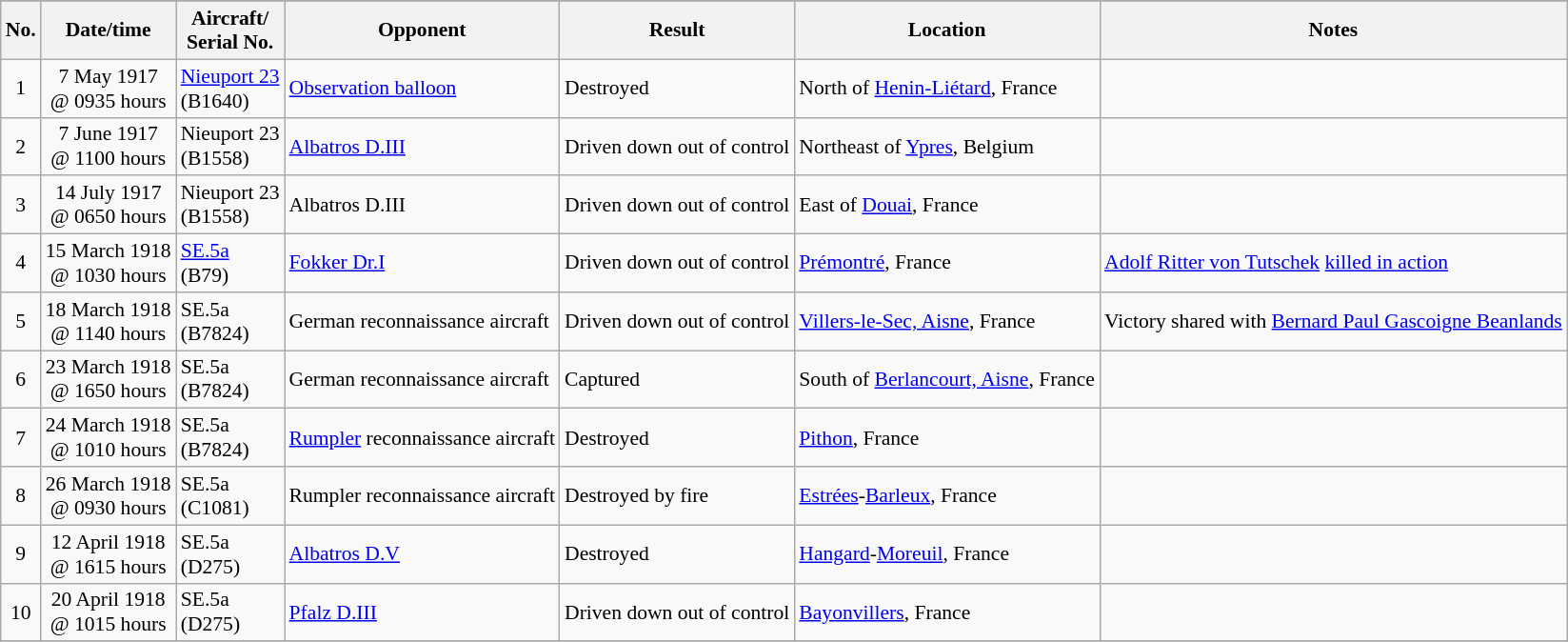<table class="wikitable" style="font-size:90%;">
<tr>
</tr>
<tr>
<th>No.</th>
<th>Date/time</th>
<th>Aircraft/<br>Serial No.</th>
<th>Opponent</th>
<th>Result</th>
<th>Location</th>
<th>Notes</th>
</tr>
<tr>
<td align="center">1</td>
<td align="center">7 May 1917<br>@ 0935 hours</td>
<td><a href='#'>Nieuport 23</a><br>(B1640)</td>
<td><a href='#'>Observation balloon</a></td>
<td>Destroyed</td>
<td>North of <a href='#'>Henin-Liétard</a>, France</td>
<td></td>
</tr>
<tr>
<td align="center">2</td>
<td align="center">7 June 1917<br>@ 1100 hours</td>
<td>Nieuport 23<br>(B1558)</td>
<td><a href='#'>Albatros D.III</a></td>
<td>Driven down out of control</td>
<td>Northeast of <a href='#'>Ypres</a>, Belgium</td>
<td></td>
</tr>
<tr>
<td align="center">3</td>
<td align="center">14 July 1917<br>@ 0650 hours</td>
<td>Nieuport 23<br>(B1558)</td>
<td>Albatros D.III</td>
<td>Driven down out of control</td>
<td>East of <a href='#'>Douai</a>, France</td>
<td></td>
</tr>
<tr>
<td align="center">4</td>
<td align="center">15 March 1918<br>@ 1030 hours</td>
<td><a href='#'>SE.5a</a><br>(B79)</td>
<td><a href='#'>Fokker Dr.I</a></td>
<td>Driven down out of control</td>
<td><a href='#'>Prémontré</a>, France</td>
<td><a href='#'>Adolf Ritter von Tutschek</a> <a href='#'>killed in action</a></td>
</tr>
<tr>
<td align="center">5</td>
<td align="center">18 March 1918<br>@ 1140 hours</td>
<td>SE.5a<br>(B7824)</td>
<td>German reconnaissance aircraft</td>
<td>Driven down out of control</td>
<td><a href='#'>Villers-le-Sec, Aisne</a>, France</td>
<td>Victory shared with <a href='#'>Bernard Paul Gascoigne Beanlands</a></td>
</tr>
<tr>
<td align="center">6</td>
<td align="center">23 March 1918<br>@ 1650 hours</td>
<td>SE.5a<br>(B7824)</td>
<td>German reconnaissance aircraft</td>
<td>Captured</td>
<td>South of <a href='#'>Berlancourt, Aisne</a>, France</td>
<td></td>
</tr>
<tr>
<td align="center">7</td>
<td align="center">24 March 1918<br>@ 1010 hours</td>
<td>SE.5a<br>(B7824)</td>
<td><a href='#'>Rumpler</a> reconnaissance aircraft</td>
<td>Destroyed</td>
<td><a href='#'>Pithon</a>, France</td>
<td></td>
</tr>
<tr>
<td align="center">8</td>
<td align="center">26 March 1918<br>@ 0930 hours</td>
<td>SE.5a<br>(C1081)</td>
<td>Rumpler reconnaissance aircraft</td>
<td>Destroyed by fire</td>
<td><a href='#'>Estrées</a>-<a href='#'>Barleux</a>, France</td>
<td></td>
</tr>
<tr>
<td align="center">9</td>
<td align="center">12 April 1918<br>@ 1615 hours</td>
<td>SE.5a<br>(D275)</td>
<td><a href='#'>Albatros D.V</a></td>
<td>Destroyed</td>
<td><a href='#'>Hangard</a>-<a href='#'>Moreuil</a>, France</td>
<td></td>
</tr>
<tr>
<td align="center">10</td>
<td align="center">20 April 1918<br>@ 1015 hours</td>
<td>SE.5a<br>(D275)</td>
<td><a href='#'>Pfalz D.III</a></td>
<td>Driven down out of control</td>
<td><a href='#'>Bayonvillers</a>, France</td>
<td></td>
</tr>
<tr>
</tr>
</table>
